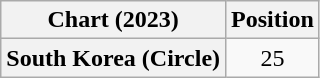<table class="wikitable plainrowheaders" style="text-align:center">
<tr>
<th scope="col">Chart (2023)</th>
<th scope="col">Position</th>
</tr>
<tr>
<th scope="row">South Korea (Circle)</th>
<td>25</td>
</tr>
</table>
